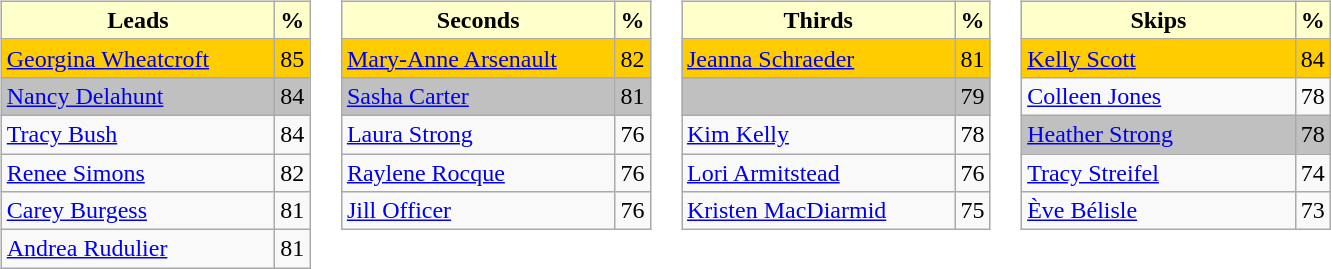<table>
<tr>
<td valign=top><br><table class="wikitable">
<tr>
<th style="background:#ffc; width:175px;">Leads</th>
<th style="background:#ffc;">%</th>
</tr>
<tr bgcolor=#FFCC00>
<td> <a href='#'>Georgina Wheatcroft</a></td>
<td>85</td>
</tr>
<tr bgcolor=#C0C0C0>
<td> <a href='#'>Nancy Delahunt</a></td>
<td>84</td>
</tr>
<tr>
<td> <a href='#'>Tracy Bush</a></td>
<td>84</td>
</tr>
<tr>
<td> <a href='#'>Renee Simons</a></td>
<td>82</td>
</tr>
<tr>
<td> <a href='#'>Carey Burgess</a></td>
<td>81</td>
</tr>
<tr>
<td> <a href='#'>Andrea Rudulier</a></td>
<td>81</td>
</tr>
</table>
</td>
<td valign=top><br><table class="wikitable">
<tr>
<th style="background:#ffc; width:175px;">Seconds</th>
<th style="background:#ffc;">%</th>
</tr>
<tr bgcolor=#FFCC00>
<td> <a href='#'>Mary-Anne Arsenault</a></td>
<td>82</td>
</tr>
<tr bgcolor=#C0C0C0>
<td> <a href='#'>Sasha Carter</a></td>
<td>81</td>
</tr>
<tr>
<td> <a href='#'>Laura Strong</a></td>
<td>76</td>
</tr>
<tr>
<td> <a href='#'>Raylene Rocque</a></td>
<td>76</td>
</tr>
<tr>
<td> <a href='#'>Jill Officer</a></td>
<td>76</td>
</tr>
</table>
</td>
<td valign=top><br><table class="wikitable">
<tr>
<th style="background:#ffc; width:175px;">Thirds</th>
<th style="background:#ffc;">%</th>
</tr>
<tr bgcolor=#FFCC00>
<td> <a href='#'>Jeanna Schraeder</a></td>
<td>81</td>
</tr>
<tr bgcolor=#C0C0C0>
<td></td>
<td>79</td>
</tr>
<tr>
<td> <a href='#'>Kim Kelly</a></td>
<td>78</td>
</tr>
<tr>
<td> <a href='#'>Lori Armitstead</a></td>
<td>76</td>
</tr>
<tr>
<td> <a href='#'>Kristen MacDiarmid</a></td>
<td>75</td>
</tr>
</table>
</td>
<td valign=top><br><table class="wikitable">
<tr>
<th style="background:#ffc; width:175px;">Skips</th>
<th style="background:#ffc;">%</th>
</tr>
<tr bgcolor=#FFCC00>
<td> <a href='#'>Kelly Scott</a></td>
<td>84</td>
</tr>
<tr>
<td> <a href='#'>Colleen Jones</a></td>
<td>78</td>
</tr>
<tr bgcolor=#C0C0C0>
<td> <a href='#'>Heather Strong</a></td>
<td>78</td>
</tr>
<tr>
<td> <a href='#'>Tracy Streifel</a></td>
<td>74</td>
</tr>
<tr>
<td> <a href='#'>Ève Bélisle</a></td>
<td>73</td>
</tr>
</table>
</td>
</tr>
</table>
